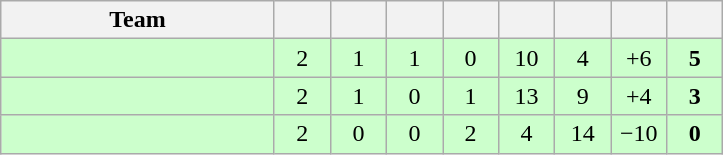<table class="wikitable" style="text-align:center;">
<tr>
<th width=175>Team</th>
<th width=30></th>
<th width=30></th>
<th width=30></th>
<th width=30></th>
<th width=30></th>
<th width=30></th>
<th width=30></th>
<th width=30></th>
</tr>
<tr align=center style="background:#ccffcc;">
<td style="text-align:left;"></td>
<td>2</td>
<td>1</td>
<td>1</td>
<td>0</td>
<td>10</td>
<td>4</td>
<td>+6</td>
<td><strong>5</strong></td>
</tr>
<tr align=center style="background:#ccffcc;">
<td style="text-align:left;"></td>
<td>2</td>
<td>1</td>
<td>0</td>
<td>1</td>
<td>13</td>
<td>9</td>
<td>+4</td>
<td><strong>3</strong></td>
</tr>
<tr align=center style="background:#ccffcc;">
<td style="text-align:left;"></td>
<td>2</td>
<td>0</td>
<td>0</td>
<td>2</td>
<td>4</td>
<td>14</td>
<td>−10</td>
<td><strong>0</strong></td>
</tr>
</table>
